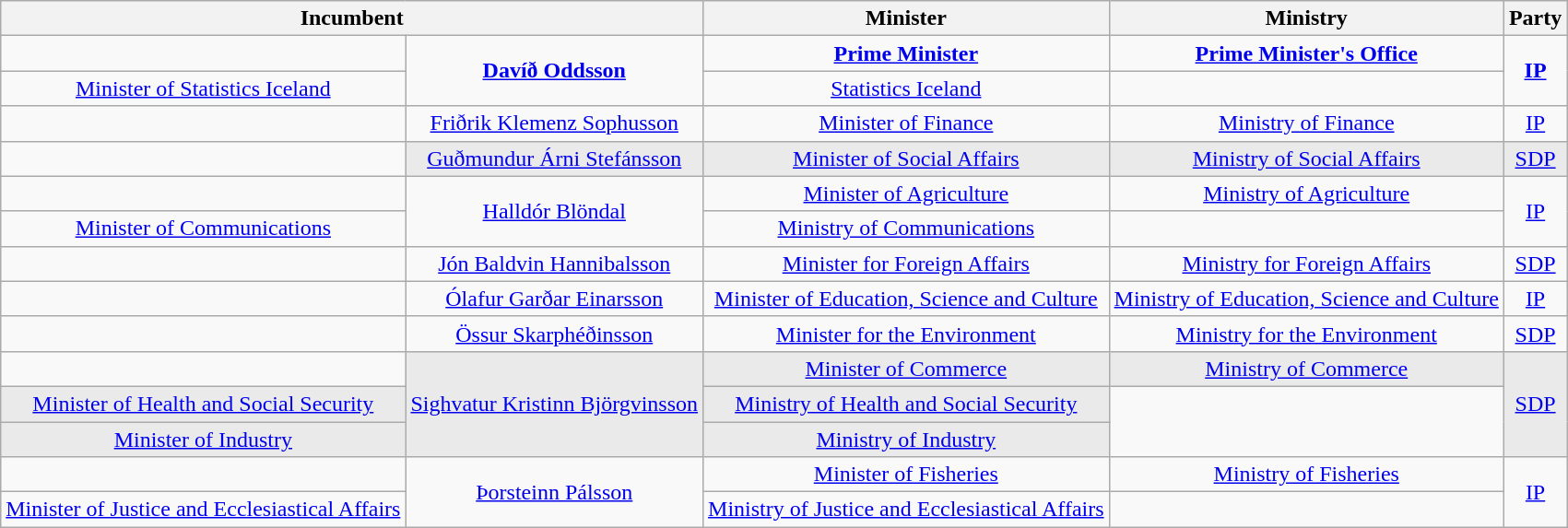<table class="wikitable" style="text-align: center;">
<tr>
<th colspan=2>Incumbent</th>
<th>Minister</th>
<th>Ministry</th>
<th>Party</th>
</tr>
<tr>
<td></td>
<td rowspan=2><strong><a href='#'>Davíð Oddsson</a></strong></td>
<td><strong><a href='#'>Prime Minister</a><br></strong></td>
<td><strong><a href='#'>Prime Minister's Office</a><br></strong></td>
<td rowspan=2><strong><a href='#'>IP</a></strong></td>
</tr>
<tr>
<td><a href='#'>Minister of Statistics Iceland</a><br></td>
<td><a href='#'>Statistics Iceland</a><br></td>
</tr>
<tr>
<td></td>
<td><a href='#'>Friðrik Klemenz Sophusson</a></td>
<td><a href='#'>Minister of Finance</a><br></td>
<td><a href='#'>Ministry of Finance</a><br></td>
<td><a href='#'>IP</a></td>
</tr>
<tr>
<td></td>
<td style="background-color: #EAEAEA;"><a href='#'>Guðmundur Árni Stefánsson</a></td>
<td style="background-color: #EAEAEA;"><a href='#'>Minister of Social Affairs</a><br></td>
<td style="background-color: #EAEAEA;"><a href='#'>Ministry of Social Affairs</a><br></td>
<td style="background-color: #EAEAEA;"><a href='#'>SDP</a></td>
</tr>
<tr>
<td></td>
<td rowspan=2><a href='#'>Halldór Blöndal</a></td>
<td><a href='#'>Minister of Agriculture</a><br></td>
<td><a href='#'>Ministry of Agriculture</a><br></td>
<td rowspan=2><a href='#'>IP</a></td>
</tr>
<tr>
<td><a href='#'>Minister of Communications</a><br></td>
<td><a href='#'>Ministry of Communications</a><br></td>
</tr>
<tr>
<td></td>
<td><a href='#'>Jón Baldvin Hannibalsson</a></td>
<td><a href='#'>Minister for Foreign Affairs</a><br></td>
<td><a href='#'>Ministry for Foreign Affairs</a><br></td>
<td><a href='#'>SDP</a></td>
</tr>
<tr>
<td></td>
<td><a href='#'>Ólafur Garðar Einarsson</a></td>
<td><a href='#'>Minister of Education, Science and Culture</a><br></td>
<td><a href='#'>Ministry of Education, Science and Culture</a><br></td>
<td><a href='#'>IP</a></td>
</tr>
<tr>
<td></td>
<td><a href='#'>Össur Skarphéðinsson</a></td>
<td><a href='#'>Minister for the Environment</a><br></td>
<td><a href='#'>Ministry for the Environment</a><br></td>
<td><a href='#'>SDP</a></td>
</tr>
<tr>
<td></td>
<td rowspan=3 style="background-color: #EAEAEA;"><a href='#'>Sighvatur Kristinn Björgvinsson</a></td>
<td style="background-color: #EAEAEA;"><a href='#'>Minister of Commerce</a><br></td>
<td style="background-color: #EAEAEA;"><a href='#'>Ministry of Commerce</a><br></td>
<td rowspan=3 style="background-color: #EAEAEA;"><a href='#'>SDP</a></td>
</tr>
<tr>
<td style="background-color: #EAEAEA;"><a href='#'>Minister of Health and Social Security</a><br></td>
<td style="background-color: #EAEAEA;"><a href='#'>Ministry of Health and Social Security</a><br></td>
</tr>
<tr>
<td style="background-color: #EAEAEA;"><a href='#'>Minister of Industry</a><br></td>
<td style="background-color: #EAEAEA;"><a href='#'>Ministry of Industry</a><br></td>
</tr>
<tr>
<td></td>
<td rowspan=2><a href='#'>Þorsteinn Pálsson</a></td>
<td><a href='#'>Minister of Fisheries</a><br></td>
<td><a href='#'>Ministry of Fisheries</a><br></td>
<td rowspan=2><a href='#'>IP</a></td>
</tr>
<tr>
<td><a href='#'>Minister of Justice and Ecclesiastical Affairs</a><br></td>
<td><a href='#'>Ministry of Justice and Ecclesiastical Affairs</a><br></td>
</tr>
</table>
